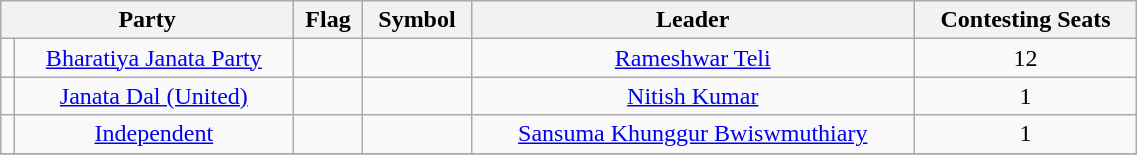<table class="wikitable" width="60%" style="text-align:center">
<tr>
<th colspan="2">Party</th>
<th>Flag</th>
<th>Symbol</th>
<th>Leader</th>
<th>Contesting Seats</th>
</tr>
<tr>
<td></td>
<td><a href='#'>Bharatiya Janata Party</a></td>
<td></td>
<td></td>
<td><a href='#'>Rameshwar Teli</a></td>
<td>12</td>
</tr>
<tr>
<td></td>
<td><a href='#'>Janata Dal (United)</a></td>
<td></td>
<td></td>
<td><a href='#'>Nitish Kumar</a></td>
<td>1</td>
</tr>
<tr>
<td></td>
<td><a href='#'>Independent</a></td>
<td></td>
<td></td>
<td><a href='#'>Sansuma Khunggur Bwiswmuthiary</a></td>
<td>1</td>
</tr>
<tr>
</tr>
</table>
